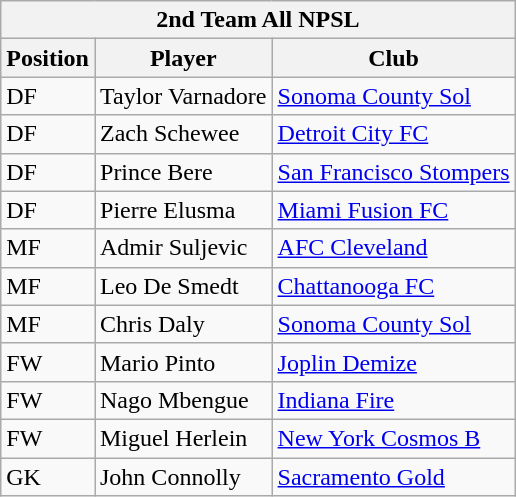<table class="wikitable">
<tr>
<th colspan="3">2nd Team All NPSL</th>
</tr>
<tr>
<th>Position</th>
<th>Player</th>
<th>Club</th>
</tr>
<tr>
<td>DF</td>
<td>Taylor Varnadore</td>
<td><a href='#'>Sonoma County Sol</a></td>
</tr>
<tr>
<td>DF</td>
<td>Zach Schewee</td>
<td><a href='#'>Detroit City FC</a></td>
</tr>
<tr>
<td>DF</td>
<td>Prince Bere</td>
<td><a href='#'>San Francisco Stompers</a></td>
</tr>
<tr>
<td>DF</td>
<td>Pierre Elusma</td>
<td><a href='#'>Miami Fusion FC</a></td>
</tr>
<tr>
<td>MF</td>
<td>Admir Suljevic</td>
<td><a href='#'>AFC Cleveland</a></td>
</tr>
<tr>
<td>MF</td>
<td>Leo De Smedt</td>
<td><a href='#'>Chattanooga FC</a></td>
</tr>
<tr>
<td>MF</td>
<td>Chris Daly</td>
<td><a href='#'>Sonoma County Sol</a></td>
</tr>
<tr>
<td>FW</td>
<td>Mario Pinto</td>
<td><a href='#'>Joplin Demize</a></td>
</tr>
<tr>
<td>FW</td>
<td>Nago Mbengue</td>
<td><a href='#'>Indiana Fire</a></td>
</tr>
<tr>
<td>FW</td>
<td>Miguel Herlein</td>
<td><a href='#'>New York Cosmos B</a></td>
</tr>
<tr>
<td>GK</td>
<td>John Connolly</td>
<td><a href='#'>Sacramento Gold</a></td>
</tr>
</table>
